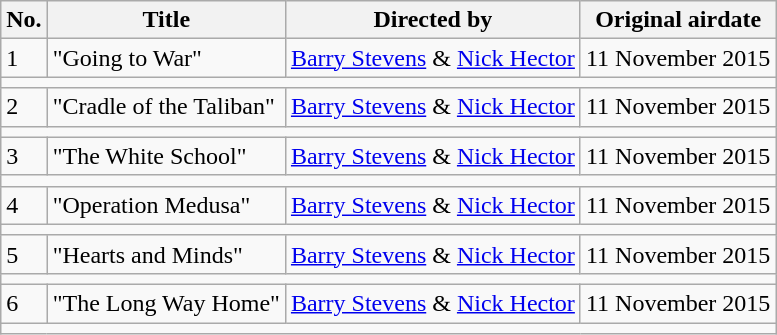<table class="wikitable">
<tr>
<th>No.</th>
<th>Title</th>
<th>Directed by</th>
<th>Original airdate</th>
</tr>
<tr>
<td>1</td>
<td>"Going to War"</td>
<td><a href='#'>Barry Stevens</a> & <a href='#'>Nick Hector</a></td>
<td>11 November 2015</td>
</tr>
<tr>
<td colspan="4"></td>
</tr>
<tr>
<td>2</td>
<td>"Cradle of the Taliban"</td>
<td><a href='#'>Barry Stevens</a> & <a href='#'>Nick Hector</a></td>
<td>11 November 2015</td>
</tr>
<tr>
<td colspan="4"></td>
</tr>
<tr>
<td>3</td>
<td>"The White School"</td>
<td><a href='#'>Barry Stevens</a> & <a href='#'>Nick Hector</a></td>
<td>11 November 2015</td>
</tr>
<tr>
<td colspan="4"></td>
</tr>
<tr>
<td>4</td>
<td>"Operation Medusa"</td>
<td><a href='#'>Barry Stevens</a> & <a href='#'>Nick Hector</a></td>
<td>11 November 2015</td>
</tr>
<tr>
<td colspan="4"></td>
</tr>
<tr>
<td>5</td>
<td>"Hearts and Minds"</td>
<td><a href='#'>Barry Stevens</a> & <a href='#'>Nick Hector</a></td>
<td>11 November 2015</td>
</tr>
<tr>
<td colspan="4"></td>
</tr>
<tr>
<td>6</td>
<td>"The Long Way Home"</td>
<td><a href='#'>Barry Stevens</a> & <a href='#'>Nick Hector</a></td>
<td>11 November 2015</td>
</tr>
<tr>
<td colspan="4"></td>
</tr>
</table>
